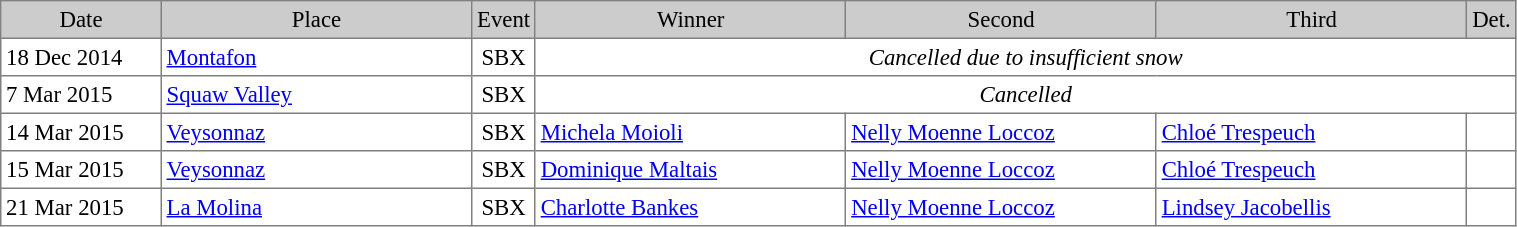<table cellpadding="3" cellspacing="0" border="1" style="background:#ffffff; font-size:95%; border:grey solid 1px; border-collapse:collapse;">
<tr style="background:#ccc; text-align:center;">
<td style="width:100px;">Date</td>
<td style="width:200px;">Place</td>
<td style="width:15px;">Event</td>
<td style="width:200px;">Winner</td>
<td style="width:200px;">Second</td>
<td style="width:200px;">Third</td>
<td style="width:15px;">Det.</td>
</tr>
<tr>
<td>18 Dec 2014</td>
<td> <a href='#'>Montafon</a></td>
<td align=center>SBX</td>
<td colspan=4 align=center><em>Cancelled due to insufficient snow</em></td>
</tr>
<tr>
<td>7 Mar 2015</td>
<td> <a href='#'>Squaw Valley</a></td>
<td align=center>SBX</td>
<td colspan=4 align=center><em>Cancelled</em></td>
</tr>
<tr>
<td>14 Mar 2015</td>
<td> <a href='#'>Veysonnaz</a></td>
<td align=center>SBX</td>
<td> <a href='#'>Michela Moioli</a></td>
<td> <a href='#'>Nelly Moenne Loccoz</a></td>
<td> <a href='#'>Chloé Trespeuch</a></td>
<td></td>
</tr>
<tr>
<td>15 Mar 2015</td>
<td> <a href='#'>Veysonnaz</a></td>
<td align=center>SBX</td>
<td> <a href='#'>Dominique Maltais</a></td>
<td> <a href='#'>Nelly Moenne Loccoz</a></td>
<td> <a href='#'>Chloé Trespeuch</a></td>
<td></td>
</tr>
<tr>
<td>21 Mar 2015</td>
<td> <a href='#'>La Molina</a></td>
<td align=center>SBX</td>
<td> <a href='#'>Charlotte Bankes</a></td>
<td> <a href='#'>Nelly Moenne Loccoz</a></td>
<td> <a href='#'>Lindsey Jacobellis</a></td>
<td></td>
</tr>
</table>
